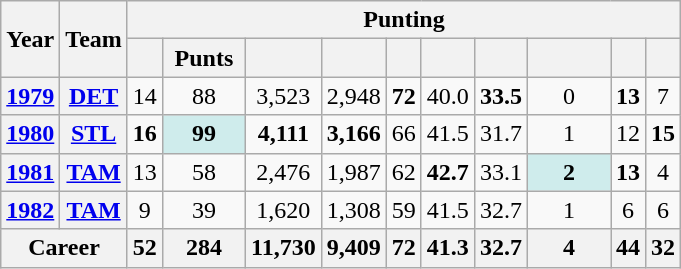<table class=wikitable style="text-align:center;">
<tr>
<th rowspan="2">Year</th>
<th rowspan="2">Team</th>
<th colspan="10">Punting</th>
</tr>
<tr>
<th></th>
<th>Punts</th>
<th></th>
<th></th>
<th></th>
<th></th>
<th></th>
<th></th>
<th></th>
<th></th>
</tr>
<tr>
<th><a href='#'>1979</a></th>
<th><a href='#'>DET</a></th>
<td>14</td>
<td>88</td>
<td>3,523</td>
<td>2,948</td>
<td><strong>72</strong></td>
<td>40.0</td>
<td><strong>33.5</strong></td>
<td>0</td>
<td><strong>13</strong></td>
<td>7</td>
</tr>
<tr>
<th><a href='#'>1980</a></th>
<th><a href='#'>STL</a></th>
<td><strong>16</strong></td>
<td style="background:#cfecec; width:3em;"><strong>99</strong></td>
<td><strong>4,111</strong></td>
<td><strong>3,166</strong></td>
<td>66</td>
<td>41.5</td>
<td>31.7</td>
<td>1</td>
<td>12</td>
<td><strong>15</strong></td>
</tr>
<tr>
<th><a href='#'>1981</a></th>
<th><a href='#'>TAM</a></th>
<td>13</td>
<td>58</td>
<td>2,476</td>
<td>1,987</td>
<td>62</td>
<td><strong>42.7</strong></td>
<td>33.1</td>
<td style="background:#cfecec; width:3em;"><strong>2</strong></td>
<td><strong>13</strong></td>
<td>4</td>
</tr>
<tr>
<th><a href='#'>1982</a></th>
<th><a href='#'>TAM</a></th>
<td>9</td>
<td>39</td>
<td>1,620</td>
<td>1,308</td>
<td>59</td>
<td>41.5</td>
<td>32.7</td>
<td>1</td>
<td>6</td>
<td>6</td>
</tr>
<tr>
<th colspan="2">Career</th>
<th>52</th>
<th>284</th>
<th>11,730</th>
<th>9,409</th>
<th>72</th>
<th>41.3</th>
<th>32.7</th>
<th>4</th>
<th>44</th>
<th>32</th>
</tr>
</table>
